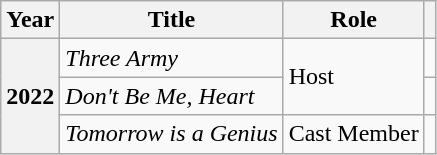<table class="wikitable plainrowheaders">
<tr>
<th scope="col">Year</th>
<th scope="col">Title</th>
<th scope="col">Role</th>
<th scope="col" class="unsortable"></th>
</tr>
<tr>
<th scope="row" rowspan=3>2022</th>
<td><em>Three Army</em></td>
<td rowspan=2>Host</td>
<td></td>
</tr>
<tr>
<td><em>Don't Be Me, Heart</em></td>
<td></td>
</tr>
<tr>
<td><em>Tomorrow is a Genius</em></td>
<td>Cast Member</td>
<td></td>
</tr>
</table>
